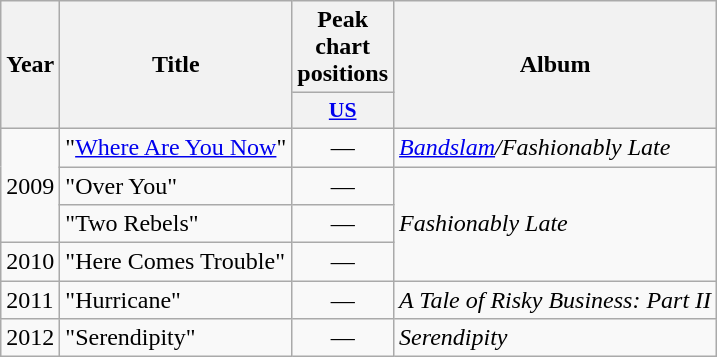<table class="wikitable">
<tr>
<th rowspan="2">Year</th>
<th rowspan="2">Title</th>
<th>Peak chart positions</th>
<th rowspan="2">Album</th>
</tr>
<tr>
<th scope="col" style="width:2.5em; font-size:90%;"><a href='#'>US</a></th>
</tr>
<tr>
<td rowspan="3">2009</td>
<td>"<a href='#'>Where Are You Now</a>"</td>
<td style="text-align:center;">—</td>
<td><em><a href='#'>Bandslam</a>/Fashionably Late</em></td>
</tr>
<tr>
<td>"Over You"</td>
<td style="text-align:center;">—</td>
<td rowspan="3"><em>Fashionably Late</em></td>
</tr>
<tr>
<td>"Two Rebels"</td>
<td style="text-align:center;">—</td>
</tr>
<tr>
<td>2010</td>
<td>"Here Comes Trouble"</td>
<td style="text-align:center;">—</td>
</tr>
<tr>
<td>2011</td>
<td>"Hurricane"</td>
<td style="text-align:center;">—</td>
<td><em>A Tale of Risky Business: Part II</em></td>
</tr>
<tr>
<td>2012</td>
<td>"Serendipity"</td>
<td style="text-align:center;">—</td>
<td><em>Serendipity</em></td>
</tr>
</table>
